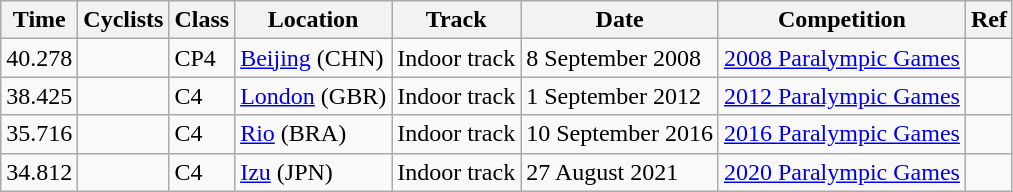<table class="wikitable">
<tr align="left">
<th>Time</th>
<th>Cyclists</th>
<th>Class</th>
<th>Location</th>
<th>Track</th>
<th>Date</th>
<th>Competition</th>
<th>Ref</th>
</tr>
<tr>
<td>40.278</td>
<td></td>
<td>CP4</td>
<td><a href='#'>Beijing</a> (CHN)</td>
<td>Indoor track</td>
<td>8 September 2008</td>
<td><a href='#'>2008 Paralympic Games</a></td>
<td></td>
</tr>
<tr>
<td>38.425</td>
<td></td>
<td>C4</td>
<td><a href='#'>London</a> (GBR)</td>
<td>Indoor track</td>
<td>1 September 2012</td>
<td><a href='#'>2012 Paralympic Games</a></td>
<td></td>
</tr>
<tr>
<td>35.716</td>
<td></td>
<td>C4</td>
<td><a href='#'>Rio</a> (BRA)</td>
<td>Indoor track</td>
<td>10 September 2016</td>
<td><a href='#'>2016 Paralympic Games</a></td>
<td></td>
</tr>
<tr>
<td>34.812</td>
<td></td>
<td>C4</td>
<td><a href='#'>Izu</a> (JPN)</td>
<td>Indoor track</td>
<td>27 August 2021</td>
<td><a href='#'>2020 Paralympic Games</a></td>
<td></td>
</tr>
</table>
